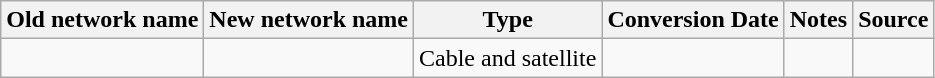<table class="wikitable">
<tr>
<th>Old network name</th>
<th>New network name</th>
<th>Type</th>
<th>Conversion Date</th>
<th>Notes</th>
<th>Source</th>
</tr>
<tr>
<td></td>
<td></td>
<td>Cable and satellite</td>
<td></td>
<td></td>
<td></td>
</tr>
</table>
